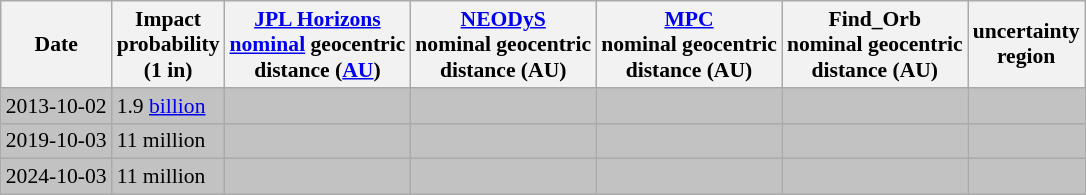<table class="wikitable sortable" style="font-size: 0.9em;">
<tr>
<th>Date</th>
<th>Impact<br>probability<br>(1 in)</th>
<th><a href='#'>JPL Horizons</a><br><a href='#'>nominal</a> geocentric<br>distance (<a href='#'>AU</a>)</th>
<th><a href='#'>NEODyS</a><br>nominal geocentric<br>distance (AU)</th>
<th><a href='#'>MPC</a><br>nominal geocentric<br>distance (AU)</th>
<th>Find_Orb<br>nominal geocentric<br>distance (AU)</th>
<th>uncertainty<br>region</th>
</tr>
<tr bgcolor=#c2c2c2>
<td>2013-10-02</td>
<td>1.9 <a href='#'>billion</a></td>
<td></td>
<td></td>
<td></td>
<td></td>
<td></td>
</tr>
<tr bgcolor=#c2c2c2>
<td>2019-10-03</td>
<td>11 million</td>
<td></td>
<td></td>
<td></td>
<td></td>
<td></td>
</tr>
<tr bgcolor=#c2c2c2>
<td>2024-10-03</td>
<td>11 million</td>
<td></td>
<td></td>
<td></td>
<td></td>
<td></td>
</tr>
</table>
